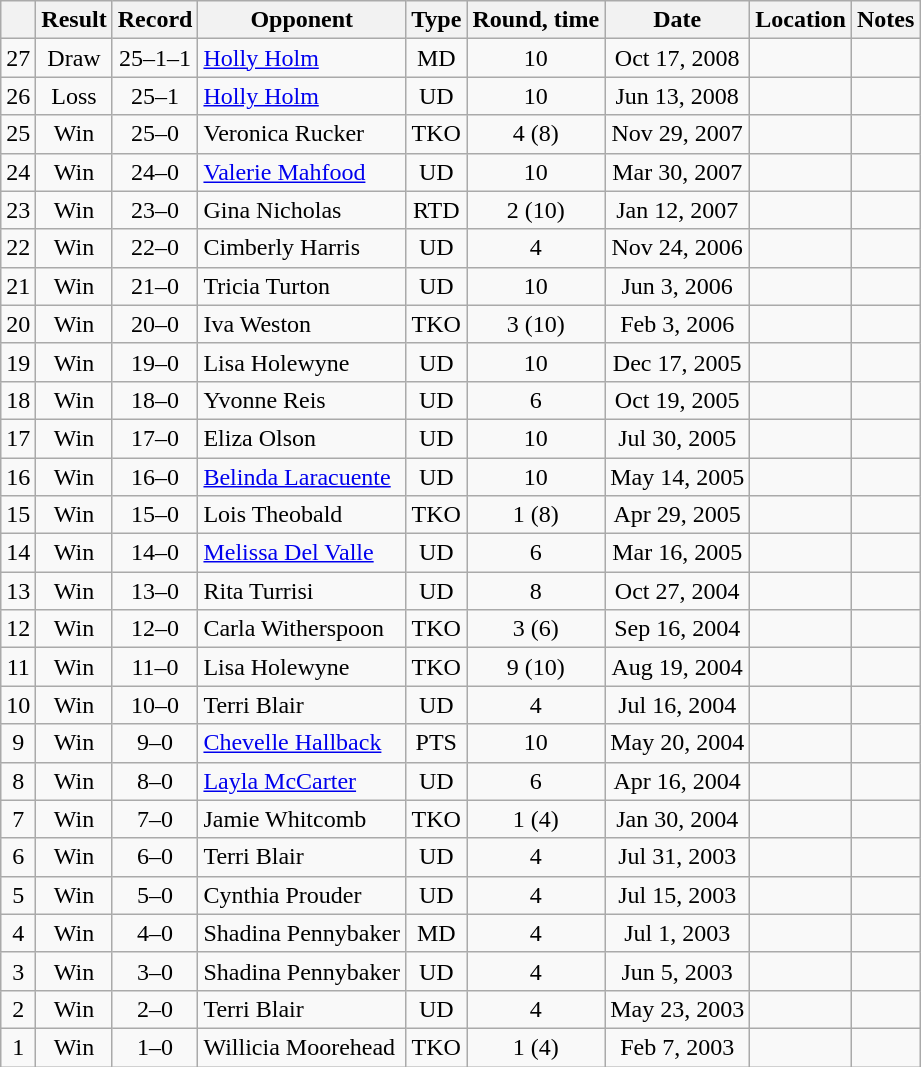<table class=wikitable style=text-align:center>
<tr>
<th></th>
<th>Result</th>
<th>Record</th>
<th>Opponent</th>
<th>Type</th>
<th>Round, time</th>
<th>Date</th>
<th>Location</th>
<th>Notes</th>
</tr>
<tr>
<td>27</td>
<td>Draw</td>
<td>25–1–1</td>
<td align=left><a href='#'>Holly Holm</a></td>
<td>MD</td>
<td>10</td>
<td>Oct 17, 2008</td>
<td align=left></td>
<td align=left></td>
</tr>
<tr>
<td>26</td>
<td>Loss</td>
<td>25–1</td>
<td align=left><a href='#'>Holly Holm</a></td>
<td>UD</td>
<td>10</td>
<td>Jun 13, 2008</td>
<td align=left></td>
<td align=left></td>
</tr>
<tr>
<td>25</td>
<td>Win</td>
<td>25–0</td>
<td align=left>Veronica Rucker</td>
<td>TKO</td>
<td>4 (8)</td>
<td>Nov 29, 2007</td>
<td align=left></td>
<td align=left></td>
</tr>
<tr>
<td>24</td>
<td>Win</td>
<td>24–0</td>
<td align=left><a href='#'>Valerie Mahfood</a></td>
<td>UD</td>
<td>10</td>
<td>Mar 30, 2007</td>
<td align=left></td>
<td align=left></td>
</tr>
<tr>
<td>23</td>
<td>Win</td>
<td>23–0</td>
<td align=left>Gina Nicholas</td>
<td>RTD</td>
<td>2 (10)</td>
<td>Jan 12, 2007</td>
<td align=left></td>
<td align=left></td>
</tr>
<tr>
<td>22</td>
<td>Win</td>
<td>22–0</td>
<td align=left>Cimberly Harris</td>
<td>UD</td>
<td>4</td>
<td>Nov 24, 2006</td>
<td align=left></td>
<td align=left></td>
</tr>
<tr>
<td>21</td>
<td>Win</td>
<td>21–0</td>
<td align=left>Tricia Turton</td>
<td>UD</td>
<td>10</td>
<td>Jun 3, 2006</td>
<td align=left></td>
<td align=left></td>
</tr>
<tr>
<td>20</td>
<td>Win</td>
<td>20–0</td>
<td align=left>Iva Weston</td>
<td>TKO</td>
<td>3 (10)</td>
<td>Feb 3, 2006</td>
<td align=left></td>
<td align=left></td>
</tr>
<tr>
<td>19</td>
<td>Win</td>
<td>19–0</td>
<td align=left>Lisa Holewyne</td>
<td>UD</td>
<td>10</td>
<td>Dec 17, 2005</td>
<td align=left></td>
<td align=left></td>
</tr>
<tr>
<td>18</td>
<td>Win</td>
<td>18–0</td>
<td align=left>Yvonne Reis</td>
<td>UD</td>
<td>6</td>
<td>Oct 19, 2005</td>
<td align=left></td>
<td align=left></td>
</tr>
<tr>
<td>17</td>
<td>Win</td>
<td>17–0</td>
<td align=left>Eliza Olson</td>
<td>UD</td>
<td>10</td>
<td>Jul 30, 2005</td>
<td align=left></td>
<td align=left></td>
</tr>
<tr>
<td>16</td>
<td>Win</td>
<td>16–0</td>
<td align=left><a href='#'>Belinda Laracuente</a></td>
<td>UD</td>
<td>10</td>
<td>May 14, 2005</td>
<td align=left></td>
<td align=left></td>
</tr>
<tr>
<td>15</td>
<td>Win</td>
<td>15–0</td>
<td align=left>Lois Theobald</td>
<td>TKO</td>
<td>1 (8)</td>
<td>Apr 29, 2005</td>
<td align=left></td>
<td align=left></td>
</tr>
<tr>
<td>14</td>
<td>Win</td>
<td>14–0</td>
<td align=left><a href='#'>Melissa Del Valle</a></td>
<td>UD</td>
<td>6</td>
<td>Mar 16, 2005</td>
<td align=left></td>
<td align=left></td>
</tr>
<tr>
<td>13</td>
<td>Win</td>
<td>13–0</td>
<td align=left>Rita Turrisi</td>
<td>UD</td>
<td>8</td>
<td>Oct 27, 2004</td>
<td align=left></td>
<td align=left></td>
</tr>
<tr>
<td>12</td>
<td>Win</td>
<td>12–0</td>
<td align=left>Carla Witherspoon</td>
<td>TKO</td>
<td>3 (6)</td>
<td>Sep 16, 2004</td>
<td align=left></td>
<td align=left></td>
</tr>
<tr>
<td>11</td>
<td>Win</td>
<td>11–0</td>
<td align=left>Lisa Holewyne</td>
<td>TKO</td>
<td>9 (10)</td>
<td>Aug 19, 2004</td>
<td align=left></td>
<td align=left></td>
</tr>
<tr>
<td>10</td>
<td>Win</td>
<td>10–0</td>
<td align=left>Terri Blair</td>
<td>UD</td>
<td>4</td>
<td>Jul 16, 2004</td>
<td align=left></td>
<td align=left></td>
</tr>
<tr>
<td>9</td>
<td>Win</td>
<td>9–0</td>
<td align=left><a href='#'>Chevelle Hallback</a></td>
<td>PTS</td>
<td>10</td>
<td>May 20, 2004</td>
<td align=left></td>
<td align=left></td>
</tr>
<tr>
<td>8</td>
<td>Win</td>
<td>8–0</td>
<td align=left><a href='#'>Layla McCarter</a></td>
<td>UD</td>
<td>6</td>
<td>Apr 16, 2004</td>
<td align=left></td>
<td align=left></td>
</tr>
<tr>
<td>7</td>
<td>Win</td>
<td>7–0</td>
<td align=left>Jamie Whitcomb</td>
<td>TKO</td>
<td>1 (4)</td>
<td>Jan 30, 2004</td>
<td align=left></td>
<td align=left></td>
</tr>
<tr>
<td>6</td>
<td>Win</td>
<td>6–0</td>
<td align=left>Terri Blair</td>
<td>UD</td>
<td>4</td>
<td>Jul 31, 2003</td>
<td align=left></td>
<td align=left></td>
</tr>
<tr>
<td>5</td>
<td>Win</td>
<td>5–0</td>
<td align=left>Cynthia Prouder</td>
<td>UD</td>
<td>4</td>
<td>Jul 15, 2003</td>
<td align=left></td>
<td align=left></td>
</tr>
<tr>
<td>4</td>
<td>Win</td>
<td>4–0</td>
<td align=left>Shadina Pennybaker</td>
<td>MD</td>
<td>4</td>
<td>Jul 1, 2003</td>
<td align=left></td>
<td align=left></td>
</tr>
<tr>
<td>3</td>
<td>Win</td>
<td>3–0</td>
<td align=left>Shadina Pennybaker</td>
<td>UD</td>
<td>4</td>
<td>Jun 5, 2003</td>
<td align=left></td>
<td align=left></td>
</tr>
<tr>
<td>2</td>
<td>Win</td>
<td>2–0</td>
<td align=left>Terri Blair</td>
<td>UD</td>
<td>4</td>
<td>May 23, 2003</td>
<td align=left></td>
<td align=left></td>
</tr>
<tr>
<td>1</td>
<td>Win</td>
<td>1–0</td>
<td align=left>Willicia Moorehead</td>
<td>TKO</td>
<td>1 (4)</td>
<td>Feb 7, 2003</td>
<td align=left></td>
<td align=left></td>
</tr>
</table>
